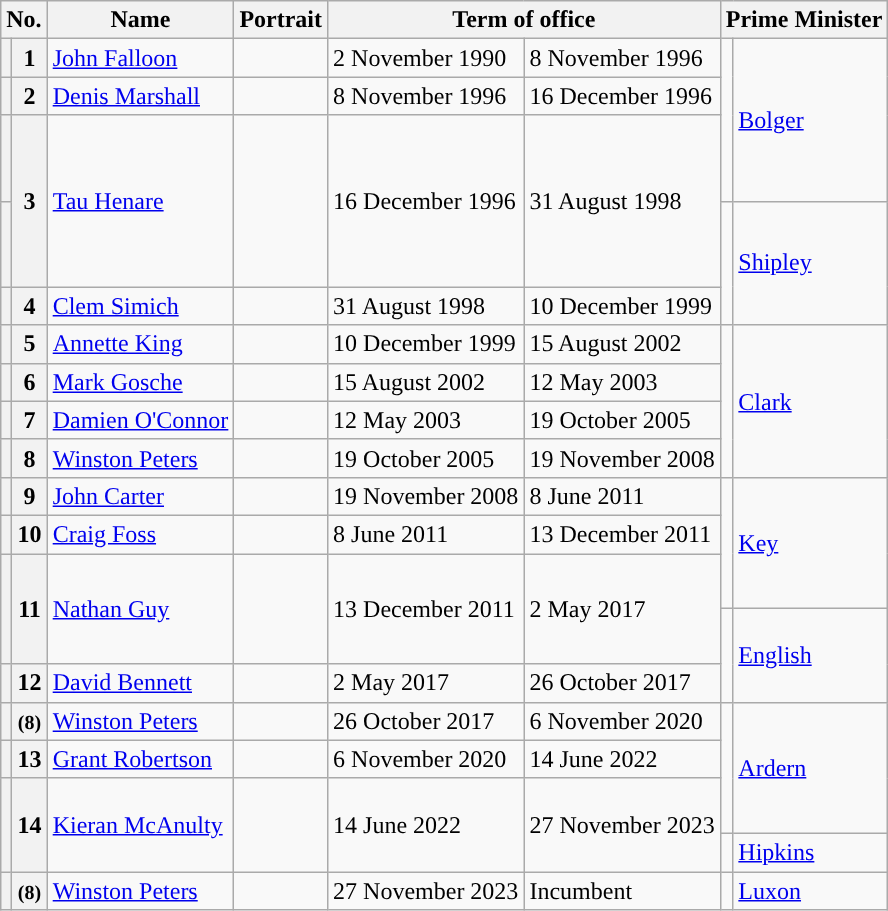<table class="wikitable">
<tr>
<th colspan="2">No.</th>
<th>Name</th>
<th>Portrait</th>
<th colspan="2">Term of office</th>
<th colspan="2">Prime Minister</th>
</tr>
<tr>
<th style="color:inherit;background:"></th>
<th>1</th>
<td><a href='#'>John Falloon</a></td>
<td></td>
<td>2 November 1990</td>
<td>8 November 1996</td>
<td width=1 rowspan=3 style="color:inherit;background:"></td>
<td rowspan=3><a href='#'>Bolger</a></td>
</tr>
<tr>
<th style="color:inherit;background:"></th>
<th>2</th>
<td><a href='#'>Denis Marshall</a></td>
<td></td>
<td>8 November 1996</td>
<td>16 December 1996</td>
</tr>
<tr>
<th height=50 style="color:inherit;background:"></th>
<th rowspan=2>3</th>
<td rowspan=2><a href='#'>Tau Henare</a></td>
<td rowspan=2></td>
<td rowspan=2>16 December 1996</td>
<td rowspan=2>31 August 1998</td>
</tr>
<tr>
<th height=50 style="color:inherit;background:"></th>
<td rowspan=2 style="color:inherit;background:"></td>
<td rowspan=2><a href='#'>Shipley</a></td>
</tr>
<tr>
<th style="color:inherit;background:"></th>
<th>4</th>
<td><a href='#'>Clem Simich</a></td>
<td></td>
<td>31 August 1998</td>
<td>10 December 1999</td>
</tr>
<tr>
<th style="color:inherit;background:"></th>
<th>5</th>
<td><a href='#'>Annette King</a></td>
<td></td>
<td>10 December 1999</td>
<td>15 August 2002</td>
<td rowspan=4 style="color:inherit;background:"></td>
<td rowspan=4><a href='#'>Clark</a></td>
</tr>
<tr>
<th style="color:inherit;background:"></th>
<th>6</th>
<td><a href='#'>Mark Gosche</a></td>
<td></td>
<td>15 August 2002</td>
<td>12 May 2003</td>
</tr>
<tr>
<th style="color:inherit;background:"></th>
<th>7</th>
<td><a href='#'>Damien O'Connor</a></td>
<td></td>
<td>12 May 2003</td>
<td>19 October 2005</td>
</tr>
<tr>
<th style="color:inherit;background:"></th>
<th>8</th>
<td><a href='#'>Winston Peters</a></td>
<td></td>
<td>19 October 2005</td>
<td>19 November 2008</td>
</tr>
<tr>
<th style="color:inherit;background:"></th>
<th>9</th>
<td><a href='#'>John Carter</a></td>
<td></td>
<td>19 November 2008</td>
<td>8 June 2011</td>
<td rowspan="3" style="color:inherit;background:"></td>
<td rowspan="3"><a href='#'>Key</a></td>
</tr>
<tr>
<th style="color:inherit;background:"></th>
<th>10</th>
<td><a href='#'>Craig Foss</a></td>
<td></td>
<td>8 June 2011</td>
<td>13 December 2011</td>
</tr>
<tr>
<th height=30 style="border-bottom:solid 0 grey; background:"></th>
<th rowspan=2>11</th>
<td rowspan=2><a href='#'>Nathan Guy</a></td>
<td rowspan=2></td>
<td rowspan=2>13 December 2011</td>
<td rowspan=2>2 May 2017</td>
</tr>
<tr>
<th height=30 style="border-top:solid 0 grey; background:"></th>
<td rowspan=2 style="color:inherit;background:"></td>
<td rowspan=2><a href='#'>English</a></td>
</tr>
<tr>
<th style="color:inherit;background:"></th>
<th>12</th>
<td><a href='#'>David Bennett</a></td>
<td></td>
<td>2 May 2017</td>
<td>26 October 2017</td>
</tr>
<tr>
<th style="color:inherit;background:"></th>
<th><small>(8)</small></th>
<td><a href='#'>Winston Peters</a></td>
<td></td>
<td>26 October 2017</td>
<td>6 November 2020</td>
<td rowspan=3 style="color:inherit;background:"></td>
<td rowspan=3><a href='#'>Ardern</a></td>
</tr>
<tr>
<th style="color:inherit;background:"></th>
<th>13</th>
<td><a href='#'>Grant Robertson</a></td>
<td></td>
<td>6 November 2020</td>
<td>14 June 2022</td>
</tr>
<tr>
<th height=30 style="border-bottom:solid 0 grey; background:"></th>
<th rowspan="2">14</th>
<td rowspan="2"><a href='#'>Kieran McAnulty</a></td>
<td rowspan="2"></td>
<td rowspan="2">14 June 2022</td>
<td rowspan="2">27 November 2023</td>
</tr>
<tr>
<th height=15 style="border-top:solid 0 grey; background:"></th>
<td style="color:inherit;background:"></td>
<td><a href='#'>Hipkins</a></td>
</tr>
<tr>
<th style="color:inherit;background:"></th>
<th><small>(8)</small></th>
<td><a href='#'>Winston Peters</a></td>
<td></td>
<td>27 November 2023</td>
<td>Incumbent</td>
<td rowspan=3 style="color:inherit;background:"></td>
<td rowspan=3><a href='#'>Luxon</a></td>
</tr>
</table>
